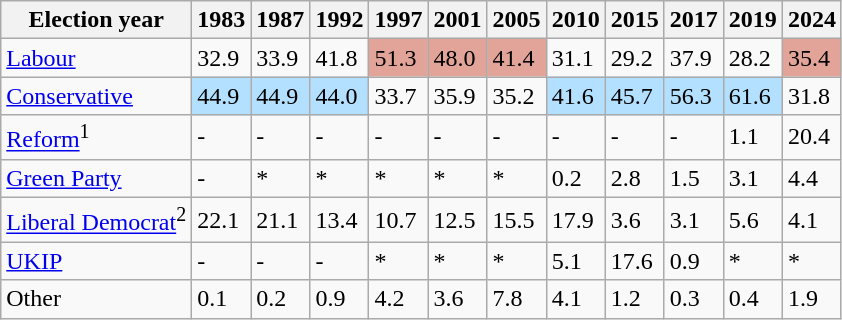<table class="wikitable">
<tr>
<th>Election year</th>
<th>1983</th>
<th>1987</th>
<th>1992</th>
<th>1997</th>
<th>2001</th>
<th>2005</th>
<th>2010</th>
<th>2015</th>
<th>2017</th>
<th>2019</th>
<th>2024</th>
</tr>
<tr>
<td><a href='#'>Labour</a></td>
<td>32.9</td>
<td>33.9</td>
<td>41.8</td>
<td style="background-color:#e2a499;">51.3</td>
<td style="background-color:#e2a499;">48.0</td>
<td style="background-color:#e2a499;">41.4</td>
<td>31.1</td>
<td>29.2</td>
<td>37.9</td>
<td>28.2</td>
<td style="background-color:#e2a499;">35.4</td>
</tr>
<tr>
<td><a href='#'>Conservative</a></td>
<td style="background:#B3E0FF">44.9</td>
<td style="background:#B3E0FF">44.9</td>
<td style="background:#B3E0FF">44.0</td>
<td>33.7</td>
<td>35.9</td>
<td>35.2</td>
<td style="background:#B3E0FF">41.6</td>
<td style="background:#B3E0FF">45.7</td>
<td style="background:#B3E0FF">56.3</td>
<td style="background:#B3E0FF">61.6</td>
<td>31.8</td>
</tr>
<tr>
<td><a href='#'>Reform</a><sup>1</sup></td>
<td>-</td>
<td>-</td>
<td>-</td>
<td>-</td>
<td>-</td>
<td>-</td>
<td>-</td>
<td>-</td>
<td>-</td>
<td>1.1</td>
<td>20.4</td>
</tr>
<tr>
<td><a href='#'>Green Party</a></td>
<td>-</td>
<td>*</td>
<td>*</td>
<td>*</td>
<td>*</td>
<td>*</td>
<td>0.2</td>
<td>2.8</td>
<td>1.5</td>
<td>3.1</td>
<td>4.4</td>
</tr>
<tr>
<td><a href='#'>Liberal Democrat</a><sup>2</sup></td>
<td>22.1</td>
<td>21.1</td>
<td>13.4</td>
<td>10.7</td>
<td>12.5</td>
<td>15.5</td>
<td>17.9</td>
<td>3.6</td>
<td>3.1</td>
<td>5.6</td>
<td>4.1</td>
</tr>
<tr>
<td><a href='#'>UKIP</a></td>
<td>-</td>
<td>-</td>
<td>-</td>
<td>*</td>
<td>*</td>
<td>*</td>
<td>5.1</td>
<td>17.6</td>
<td>0.9</td>
<td>*</td>
<td>*</td>
</tr>
<tr>
<td>Other</td>
<td>0.1</td>
<td>0.2</td>
<td>0.9</td>
<td>4.2</td>
<td>3.6</td>
<td>7.8</td>
<td>4.1</td>
<td>1.2</td>
<td>0.3</td>
<td>0.4</td>
<td>1.9</td>
</tr>
</table>
